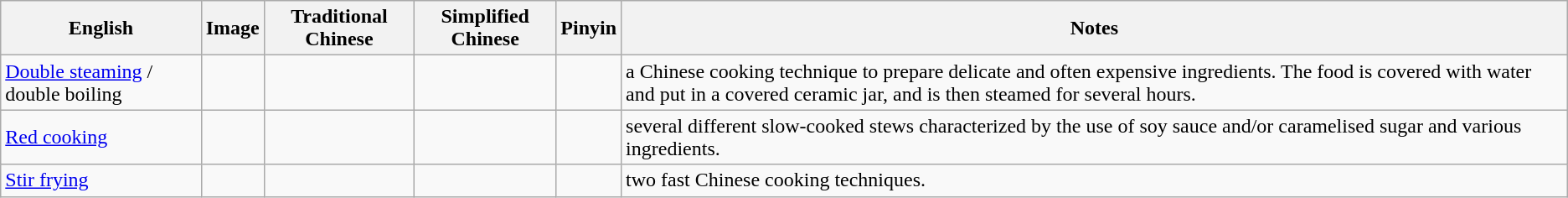<table class="wikitable">
<tr>
<th>English</th>
<th>Image</th>
<th>Traditional Chinese</th>
<th>Simplified Chinese</th>
<th>Pinyin</th>
<th>Notes</th>
</tr>
<tr>
<td><a href='#'>Double steaming</a> / double boiling</td>
<td></td>
<td></td>
<td></td>
<td></td>
<td>a Chinese cooking technique to prepare delicate and often expensive ingredients. The food is covered with water and put in a covered ceramic jar, and is then steamed for several hours.</td>
</tr>
<tr>
<td><a href='#'>Red cooking</a></td>
<td></td>
<td></td>
<td></td>
<td></td>
<td>several different slow-cooked stews characterized by the use of soy sauce and/or caramelised sugar and various ingredients.</td>
</tr>
<tr>
<td><a href='#'>Stir frying</a></td>
<td></td>
<td></td>
<td></td>
<td></td>
<td>two fast Chinese cooking techniques.</td>
</tr>
</table>
